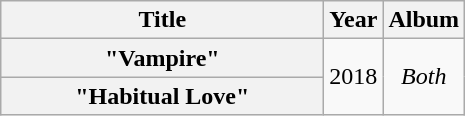<table class="wikitable plainrowheaders" style="text-align:center;">
<tr>
<th scope="col" rowspan="1" style="width:13em;">Title</th>
<th scope="col" rowspan="1">Year</th>
<th scope="col" rowspan="1">Album</th>
</tr>
<tr>
<th scope="row">"Vampire"</th>
<td rowspan="2">2018</td>
<td rowspan="2"><em>Both</em></td>
</tr>
<tr>
<th scope="row">"Habitual Love"</th>
</tr>
</table>
